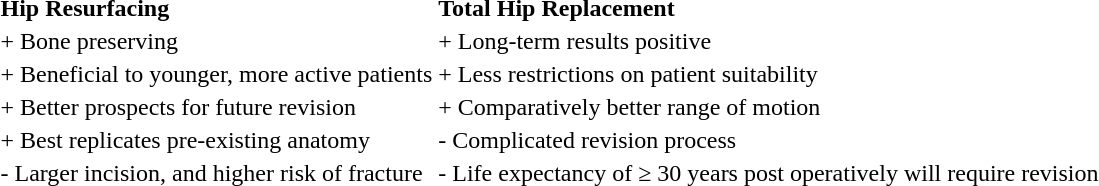<table>
<tr style="text-align: left;">
<th>Hip Resurfacing</th>
<th>Total Hip Replacement</th>
</tr>
<tr>
<td>+ Bone preserving</td>
<td>+ Long-term results positive</td>
</tr>
<tr>
<td>+ Beneficial to younger, more active patients</td>
<td>+ Less restrictions on patient suitability</td>
</tr>
<tr>
<td>+ Better prospects for future revision</td>
<td>+ Comparatively better range of motion</td>
</tr>
<tr>
<td>+ Best replicates pre-existing anatomy</td>
<td>- Complicated revision process</td>
</tr>
<tr>
<td>- Larger incision, and higher risk of fracture</td>
<td>- Life expectancy of ≥ 30 years post operatively will require revision</td>
</tr>
</table>
